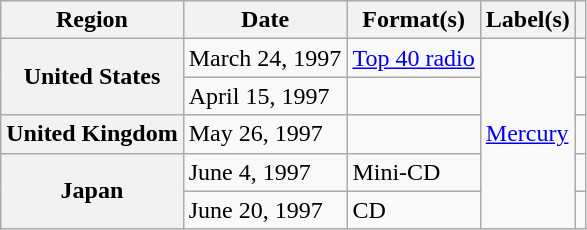<table class="wikitable plainrowheaders">
<tr>
<th scope="col">Region</th>
<th scope="col">Date</th>
<th scope="col">Format(s)</th>
<th scope="col">Label(s)</th>
<th scope="col"></th>
</tr>
<tr>
<th scope="row" rowspan="2">United States</th>
<td>March 24, 1997</td>
<td><a href='#'>Top 40 radio</a></td>
<td rowspan="5"><a href='#'>Mercury</a></td>
<td align="center"></td>
</tr>
<tr>
<td>April 15, 1997</td>
<td></td>
<td align="center"></td>
</tr>
<tr>
<th scope="row">United Kingdom</th>
<td>May 26, 1997</td>
<td></td>
<td align="center"></td>
</tr>
<tr>
<th scope="row" rowspan="2">Japan</th>
<td>June 4, 1997</td>
<td>Mini-CD</td>
<td align="center"></td>
</tr>
<tr>
<td>June 20, 1997</td>
<td>CD</td>
<td align="center"></td>
</tr>
</table>
